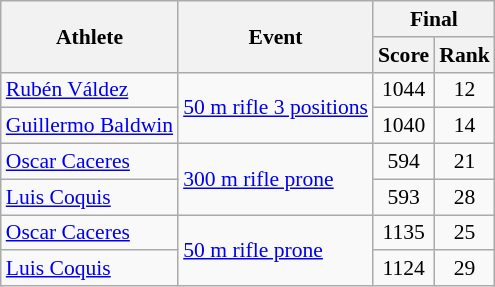<table class="wikitable" border="1" style="font-size:90%">
<tr>
<th rowspan=2>Athlete</th>
<th rowspan=2>Event</th>
<th colspan=2>Final</th>
</tr>
<tr>
<th>Score</th>
<th>Rank</th>
</tr>
<tr>
<td><a href='#'>Rubén Váldez</a></td>
<td rowspan=2><a href='#'>50 m rifle 3 positions</a></td>
<td align=center>1044</td>
<td align=center>12</td>
</tr>
<tr>
<td><a href='#'>Guillermo Baldwin</a></td>
<td align=center>1040</td>
<td align=center>14</td>
</tr>
<tr>
<td><a href='#'>Oscar Caceres</a></td>
<td rowspan=2><a href='#'>300 m rifle prone</a></td>
<td align=center>594</td>
<td align=center>21</td>
</tr>
<tr>
<td><a href='#'>Luis Coquis</a></td>
<td align=center>593</td>
<td align=center>28</td>
</tr>
<tr>
<td><a href='#'>Oscar Caceres</a></td>
<td rowspan=2><a href='#'>50 m rifle prone</a></td>
<td align=center>1135</td>
<td align=center>25</td>
</tr>
<tr>
<td><a href='#'>Luis Coquis</a></td>
<td align=center>1124</td>
<td align=center>29</td>
</tr>
</table>
